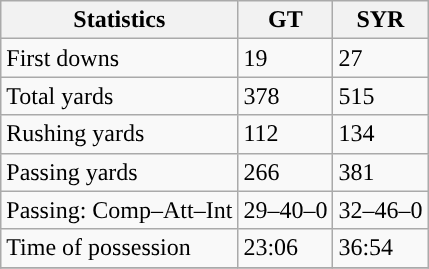<table class="wikitable" style="float: left;">
<tr>
<th>Statistics</th>
<th>GT</th>
<th>SYR</th>
</tr>
<tr>
<td>First downs</td>
<td>19</td>
<td>27</td>
</tr>
<tr>
<td>Total yards</td>
<td>378</td>
<td>515</td>
</tr>
<tr>
<td>Rushing yards</td>
<td>112</td>
<td>134</td>
</tr>
<tr>
<td>Passing yards</td>
<td>266</td>
<td>381</td>
</tr>
<tr>
<td>Passing: Comp–Att–Int</td>
<td>29–40–0</td>
<td>32–46–0</td>
</tr>
<tr>
<td>Time of possession</td>
<td>23:06</td>
<td>36:54</td>
</tr>
<tr>
</tr>
</table>
